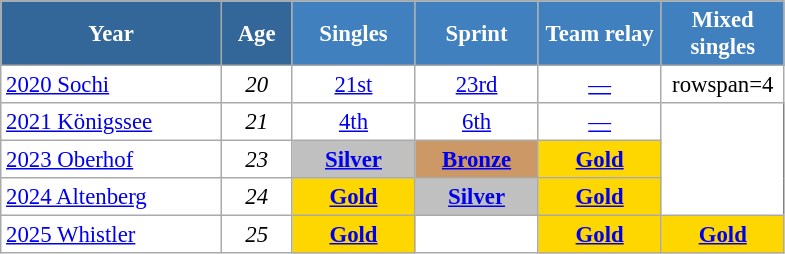<table class="wikitable" style="font-size:95%; text-align:center; border:grey solid 1px; border-collapse:collapse; background:#ffffff;">
<tr>
<th style="background-color:#369; color:white; width:140px;">Year</th>
<th style="background-color:#369; color:white; width:40px;">Age</th>
<th style="background-color:#4180be; color:white; width:75px;">Singles</th>
<th style="background-color:#4180be; color:white; width:75px;">Sprint</th>
<th style="background-color:#4180be; color:white; width:75px;">Team relay</th>
<th style="background-color:#4180be; color:white; width:75px;">Mixed singles</th>
</tr>
<tr>
<td align=left> <a href='#'>2020 Sochi</a></td>
<td><em>20</em></td>
<td><a href='#'>21st</a></td>
<td><a href='#'>23rd</a></td>
<td><a href='#'>—</a></td>
<td>rowspan=4 </td>
</tr>
<tr>
<td align=left> <a href='#'>2021 Königssee</a></td>
<td><em>21</em></td>
<td><a href='#'>4th</a></td>
<td><a href='#'>6th</a></td>
<td><a href='#'>—</a></td>
</tr>
<tr>
<td align=left> <a href='#'>2023 Oberhof</a></td>
<td><em>23</em></td>
<td style="background:silver;"><a href='#'><strong>Silver</strong></a></td>
<td style="background:#cc9966;"><a href='#'><strong>Bronze</strong></a></td>
<td style="background:gold;"><a href='#'><strong>Gold</strong></a></td>
</tr>
<tr>
<td align=left> <a href='#'>2024 Altenberg</a></td>
<td><em>24</em></td>
<td style="background:gold;"><a href='#'><strong>Gold</strong></a></td>
<td style="background:silver;"><a href='#'><strong>Silver</strong></a></td>
<td style="background:gold;"><a href='#'><strong>Gold</strong></a></td>
</tr>
<tr>
<td align=left> <a href='#'>2025 Whistler</a></td>
<td><em>25</em></td>
<td style="background:gold;"><a href='#'><strong>Gold</strong></a></td>
<td></td>
<td style="background:gold;"><a href='#'><strong>Gold</strong></a></td>
<td style="background:gold;"><a href='#'><strong>Gold</strong></a></td>
</tr>
</table>
